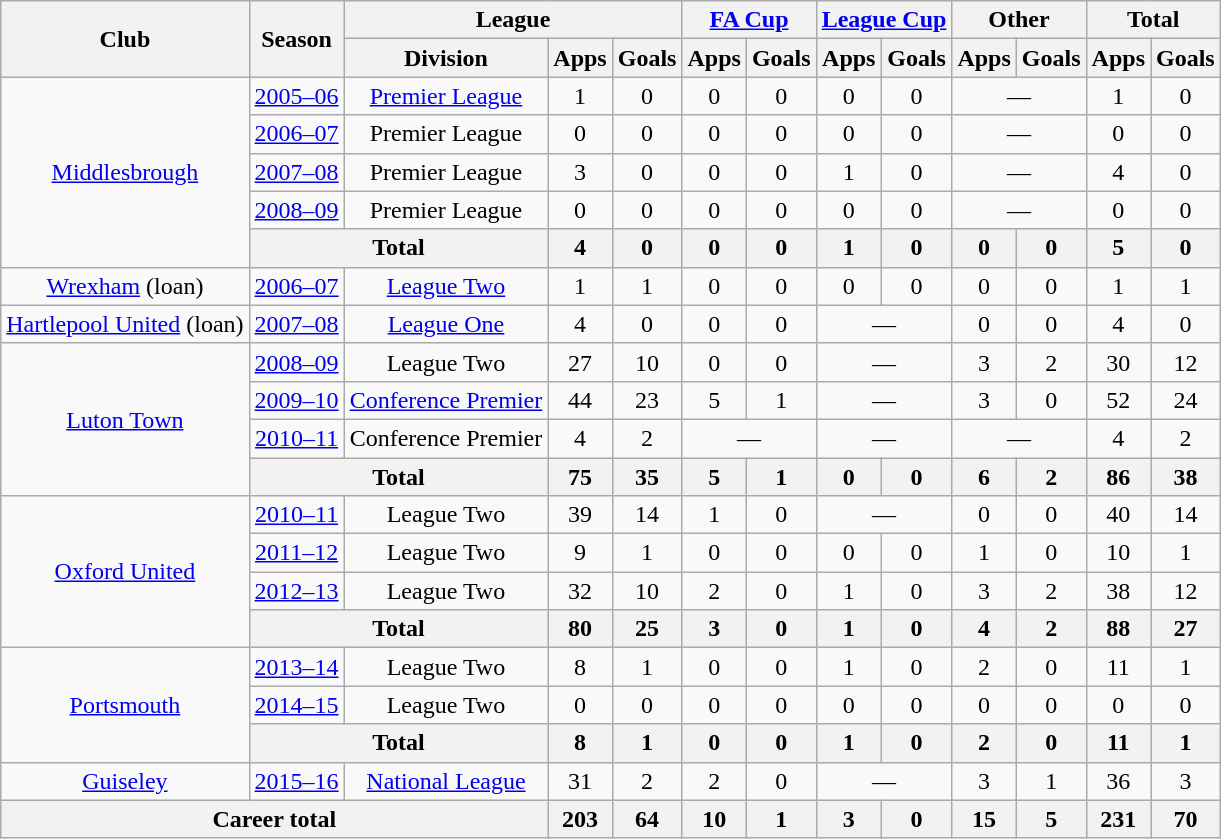<table class="wikitable" style="text-align: center">
<tr>
<th rowspan="2">Club</th>
<th rowspan="2">Season</th>
<th colspan="3">League</th>
<th colspan="2"><a href='#'>FA Cup</a></th>
<th colspan="2"><a href='#'>League Cup</a></th>
<th colspan="2">Other</th>
<th colspan="2">Total</th>
</tr>
<tr>
<th>Division</th>
<th>Apps</th>
<th>Goals</th>
<th>Apps</th>
<th>Goals</th>
<th>Apps</th>
<th>Goals</th>
<th>Apps</th>
<th>Goals</th>
<th>Apps</th>
<th>Goals</th>
</tr>
<tr>
<td rowspan="5"><a href='#'>Middlesbrough</a></td>
<td><a href='#'>2005–06</a></td>
<td><a href='#'>Premier League</a></td>
<td>1</td>
<td>0</td>
<td>0</td>
<td>0</td>
<td>0</td>
<td>0</td>
<td colspan="2">—</td>
<td>1</td>
<td>0</td>
</tr>
<tr>
<td><a href='#'>2006–07</a></td>
<td>Premier League</td>
<td>0</td>
<td>0</td>
<td>0</td>
<td>0</td>
<td>0</td>
<td>0</td>
<td colspan="2">—</td>
<td>0</td>
<td>0</td>
</tr>
<tr>
<td><a href='#'>2007–08</a></td>
<td>Premier League</td>
<td>3</td>
<td>0</td>
<td>0</td>
<td>0</td>
<td>1</td>
<td>0</td>
<td colspan="2">—</td>
<td>4</td>
<td>0</td>
</tr>
<tr>
<td><a href='#'>2008–09</a></td>
<td>Premier League</td>
<td>0</td>
<td>0</td>
<td>0</td>
<td>0</td>
<td>0</td>
<td>0</td>
<td colspan="2">—</td>
<td>0</td>
<td>0</td>
</tr>
<tr>
<th colspan="2">Total</th>
<th>4</th>
<th>0</th>
<th>0</th>
<th>0</th>
<th>1</th>
<th>0</th>
<th>0</th>
<th>0</th>
<th>5</th>
<th>0</th>
</tr>
<tr>
<td><a href='#'>Wrexham</a> (loan)</td>
<td><a href='#'>2006–07</a></td>
<td><a href='#'>League Two</a></td>
<td>1</td>
<td>1</td>
<td>0</td>
<td>0</td>
<td>0</td>
<td>0</td>
<td>0</td>
<td>0</td>
<td>1</td>
<td>1</td>
</tr>
<tr>
<td><a href='#'>Hartlepool United</a> (loan)</td>
<td><a href='#'>2007–08</a></td>
<td><a href='#'>League One</a></td>
<td>4</td>
<td>0</td>
<td>0</td>
<td>0</td>
<td colspan="2">—</td>
<td>0</td>
<td>0</td>
<td>4</td>
<td>0</td>
</tr>
<tr>
<td rowspan="4"><a href='#'>Luton Town</a></td>
<td><a href='#'>2008–09</a></td>
<td>League Two</td>
<td>27</td>
<td>10</td>
<td>0</td>
<td>0</td>
<td colspan="2">—</td>
<td>3</td>
<td>2</td>
<td>30</td>
<td>12</td>
</tr>
<tr>
<td><a href='#'>2009–10</a></td>
<td><a href='#'>Conference Premier</a></td>
<td>44</td>
<td>23</td>
<td>5</td>
<td>1</td>
<td colspan="2">—</td>
<td>3</td>
<td>0</td>
<td>52</td>
<td>24</td>
</tr>
<tr>
<td><a href='#'>2010–11</a></td>
<td>Conference Premier</td>
<td>4</td>
<td>2</td>
<td colspan="2">—</td>
<td colspan="2">—</td>
<td colspan="2">—</td>
<td>4</td>
<td>2</td>
</tr>
<tr>
<th colspan="2">Total</th>
<th>75</th>
<th>35</th>
<th>5</th>
<th>1</th>
<th>0</th>
<th>0</th>
<th>6</th>
<th>2</th>
<th>86</th>
<th>38</th>
</tr>
<tr>
<td rowspan="4"><a href='#'>Oxford United</a></td>
<td><a href='#'>2010–11</a></td>
<td>League Two</td>
<td>39</td>
<td>14</td>
<td>1</td>
<td>0</td>
<td colspan="2">—</td>
<td>0</td>
<td>0</td>
<td>40</td>
<td>14</td>
</tr>
<tr>
<td><a href='#'>2011–12</a></td>
<td>League Two</td>
<td>9</td>
<td>1</td>
<td>0</td>
<td>0</td>
<td>0</td>
<td>0</td>
<td>1</td>
<td>0</td>
<td>10</td>
<td>1</td>
</tr>
<tr>
<td><a href='#'>2012–13</a></td>
<td>League Two</td>
<td>32</td>
<td>10</td>
<td>2</td>
<td>0</td>
<td>1</td>
<td>0</td>
<td>3</td>
<td>2</td>
<td>38</td>
<td>12</td>
</tr>
<tr>
<th colspan="2">Total</th>
<th>80</th>
<th>25</th>
<th>3</th>
<th>0</th>
<th>1</th>
<th>0</th>
<th>4</th>
<th>2</th>
<th>88</th>
<th>27</th>
</tr>
<tr>
<td rowspan="3"><a href='#'>Portsmouth</a></td>
<td><a href='#'>2013–14</a></td>
<td>League Two</td>
<td>8</td>
<td>1</td>
<td>0</td>
<td>0</td>
<td>1</td>
<td>0</td>
<td>2</td>
<td>0</td>
<td>11</td>
<td>1</td>
</tr>
<tr>
<td><a href='#'>2014–15</a></td>
<td>League Two</td>
<td>0</td>
<td>0</td>
<td>0</td>
<td>0</td>
<td>0</td>
<td>0</td>
<td>0</td>
<td>0</td>
<td>0</td>
<td>0</td>
</tr>
<tr>
<th colspan="2">Total</th>
<th>8</th>
<th>1</th>
<th>0</th>
<th>0</th>
<th>1</th>
<th>0</th>
<th>2</th>
<th>0</th>
<th>11</th>
<th>1</th>
</tr>
<tr>
<td><a href='#'>Guiseley</a></td>
<td><a href='#'>2015–16</a></td>
<td><a href='#'>National League</a></td>
<td>31</td>
<td>2</td>
<td>2</td>
<td>0</td>
<td colspan="2">—</td>
<td>3</td>
<td>1</td>
<td>36</td>
<td>3</td>
</tr>
<tr>
<th colspan="3">Career total</th>
<th>203</th>
<th>64</th>
<th>10</th>
<th>1</th>
<th>3</th>
<th>0</th>
<th>15</th>
<th>5</th>
<th>231</th>
<th>70</th>
</tr>
</table>
